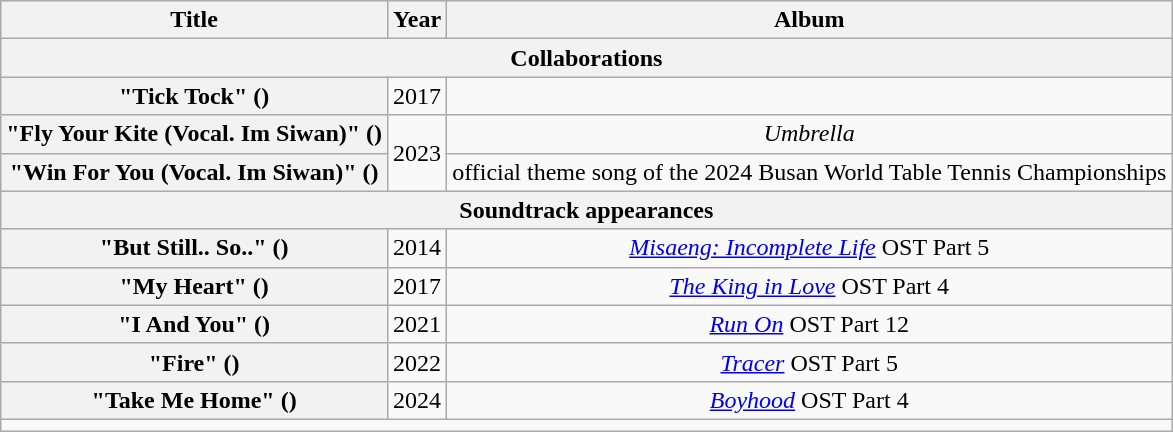<table class="wikitable plainrowheaders" style="text-align:center">
<tr>
<th scope="col">Title</th>
<th scope="col">Year</th>
<th scope="col">Album</th>
</tr>
<tr>
<th colspan="5">Collaborations</th>
</tr>
<tr>
<th scope="row">"Tick Tock" ()<br></th>
<td>2017</td>
<td></td>
</tr>
<tr>
<th scope="row">"Fly Your Kite (Vocal. Im Siwan)" ()<br></th>
<td rowspan="2">2023</td>
<td><em>Umbrella</em></td>
</tr>
<tr>
<th scope="row">"Win For You (Vocal. Im Siwan)" ()<br></th>
<td>official theme song of the 2024 Busan World Table Tennis Championships</td>
</tr>
<tr>
<th colspan="5">Soundtrack appearances</th>
</tr>
<tr>
<th scope="row">"But Still.. So.." ()</th>
<td>2014</td>
<td><em><a href='#'>Misaeng: Incomplete Life</a></em> OST Part 5</td>
</tr>
<tr>
<th scope="row">"My Heart" ()</th>
<td>2017</td>
<td><em><a href='#'>The King in Love</a></em> OST Part 4</td>
</tr>
<tr>
<th scope="row">"I And You" ()</th>
<td>2021</td>
<td><em><a href='#'>Run On</a></em> OST Part 12</td>
</tr>
<tr>
<th scope="row">"Fire" ()</th>
<td>2022</td>
<td><em><a href='#'>Tracer</a></em> OST Part 5</td>
</tr>
<tr>
<th scope="row">"Take Me Home" ()</th>
<td>2024</td>
<td><em><a href='#'>Boyhood</a></em> OST Part 4</td>
</tr>
<tr>
<td colspan="5"></td>
</tr>
</table>
